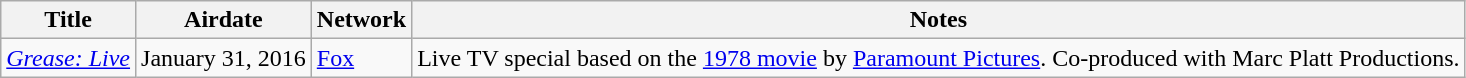<table class="wikitable sortable">
<tr>
<th>Title</th>
<th>Airdate</th>
<th>Network</th>
<th>Notes</th>
</tr>
<tr>
<td align="right"><em><a href='#'>Grease: Live</a></em></td>
<td>January 31, 2016</td>
<td><a href='#'>Fox</a></td>
<td>Live TV special based on the <a href='#'>1978 movie</a> by <a href='#'>Paramount Pictures</a>. Co-produced with Marc Platt Productions.</td>
</tr>
</table>
